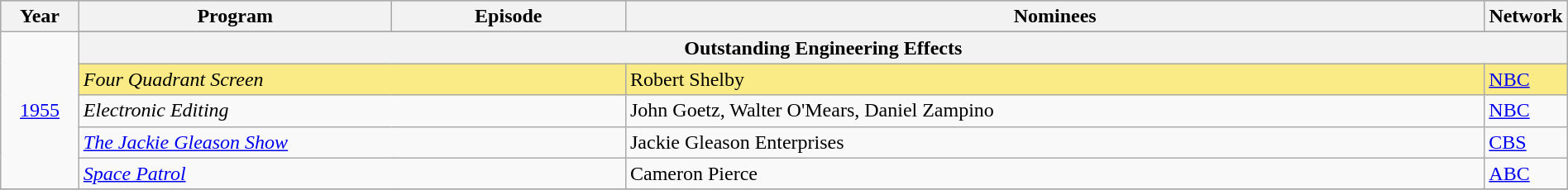<table class="wikitable" style="width:100%">
<tr bgcolor="#bebebe">
<th width="5%">Year</th>
<th width="20%">Program</th>
<th width="15%">Episode</th>
<th width="55%">Nominees</th>
<th width="5%">Network</th>
</tr>
<tr>
<td rowspan=6 style="text-align:center"><a href='#'>1955</a></td>
</tr>
<tr>
<th colspan="4">Outstanding Engineering Effects</th>
</tr>
<tr style="background:#FAEB86">
<td colspan=2><em>Four Quadrant Screen</em></td>
<td>Robert Shelby</td>
<td><a href='#'>NBC</a></td>
</tr>
<tr>
<td colspan=2><em>Electronic Editing</em></td>
<td>John Goetz, Walter O'Mears, Daniel Zampino</td>
<td><a href='#'>NBC</a></td>
</tr>
<tr>
<td colspan=2><em><a href='#'>The Jackie Gleason Show</a></em></td>
<td>Jackie Gleason Enterprises</td>
<td><a href='#'>CBS</a></td>
</tr>
<tr>
<td colspan=2><em><a href='#'>Space Patrol</a></em></td>
<td>Cameron Pierce</td>
<td><a href='#'>ABC</a></td>
</tr>
<tr>
</tr>
</table>
